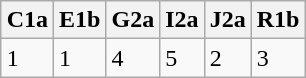<table class="wikitable" style="margin-left: auto; margin-right: auto; border: none;">
<tr>
<th scope="col">C1a</th>
<th scope="col">E1b</th>
<th scope="col">G2a</th>
<th scope="col">I2a</th>
<th scope="col">J2a</th>
<th scope="col">R1b</th>
</tr>
<tr>
<td>1</td>
<td>1</td>
<td>4</td>
<td>5</td>
<td>2</td>
<td>3</td>
</tr>
</table>
